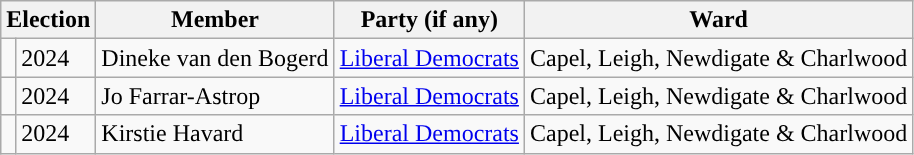<table class="wikitable">
<tr>
<th colspan="2">Election</th>
<th>Member</th>
<th>Party (if any)</th>
<th>Ward</th>
</tr>
<tr>
<td style="background-color: "></td>
<td>2024</td>
<td>Dineke van den Bogerd</td>
<td><a href='#'>Liberal Democrats</a></td>
<td>Capel, Leigh, Newdigate & Charlwood</td>
</tr>
<tr>
<td style="background-color: "></td>
<td>2024</td>
<td>Jo Farrar-Astrop</td>
<td><a href='#'>Liberal Democrats</a></td>
<td>Capel, Leigh, Newdigate & Charlwood</td>
</tr>
<tr>
<td style="background-color: "></td>
<td>2024</td>
<td>Kirstie Havard</td>
<td><a href='#'>Liberal Democrats</a></td>
<td>Capel, Leigh, Newdigate & Charlwood</td>
</tr>
</table>
